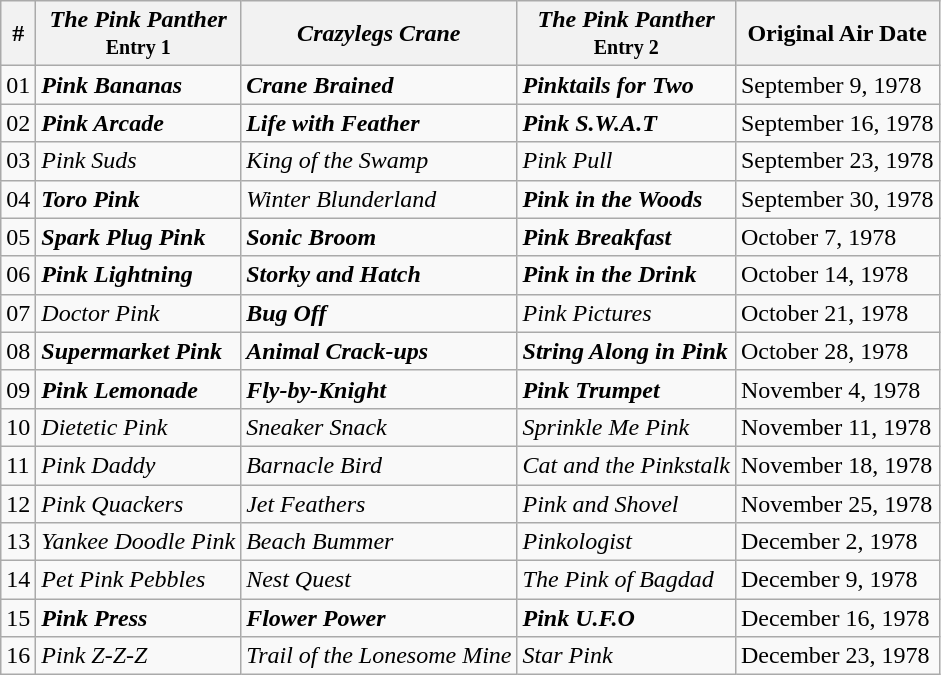<table class="wikitable">
<tr>
<th>#</th>
<th><em>The Pink Panther</em><br><small>Entry 1</small></th>
<th><em>Crazylegs Crane</em></th>
<th><em>The Pink Panther</em><br><small>Entry 2</small></th>
<th>Original Air Date</th>
</tr>
<tr>
<td>01</td>
<td><strong><em>Pink Bananas</em></strong></td>
<td><strong><em>Crane Brained</em></strong></td>
<td><strong><em>Pinktails for Two</em></strong></td>
<td>September 9, 1978</td>
</tr>
<tr>
<td>02</td>
<td><strong><em>Pink Arcade</em></strong></td>
<td><strong><em>Life with Feather</em></strong></td>
<td><strong><em>Pink S.W.A.T</em></strong></td>
<td>September 16, 1978</td>
</tr>
<tr>
<td>03</td>
<td><em>Pink Suds</em></td>
<td><em>King of the Swamp</em></td>
<td><em>Pink Pull</em></td>
<td>September 23, 1978</td>
</tr>
<tr>
<td>04</td>
<td><strong><em>Toro Pink</em></strong></td>
<td><em>Winter Blunderland</em></td>
<td><strong><em>Pink in the Woods</em></strong></td>
<td>September 30, 1978</td>
</tr>
<tr>
<td>05</td>
<td><strong><em>Spark Plug Pink</em></strong></td>
<td><strong><em>Sonic Broom</em></strong></td>
<td><strong><em>Pink Breakfast</em></strong></td>
<td>October 7, 1978</td>
</tr>
<tr>
<td>06</td>
<td><strong><em>Pink Lightning </em></strong></td>
<td><strong><em>Storky and Hatch</em></strong></td>
<td><strong><em>Pink in the Drink</em></strong></td>
<td>October 14, 1978</td>
</tr>
<tr>
<td>07</td>
<td><em>Doctor Pink</em></td>
<td><strong><em>Bug Off</em></strong></td>
<td><em>Pink Pictures</em></td>
<td>October 21, 1978</td>
</tr>
<tr>
<td>08</td>
<td><strong><em>Supermarket Pink</em></strong></td>
<td><strong><em>Animal Crack-ups</em></strong></td>
<td><strong><em>String Along in Pink</em></strong></td>
<td>October 28, 1978</td>
</tr>
<tr>
<td>09</td>
<td><strong><em>Pink Lemonade</em></strong></td>
<td><strong><em>Fly-by-Knight</em></strong></td>
<td><strong><em>Pink Trumpet</em></strong></td>
<td>November 4, 1978</td>
</tr>
<tr>
<td>10</td>
<td><em>Dietetic Pink</em></td>
<td><em>Sneaker Snack</em></td>
<td><em>Sprinkle Me Pink</em></td>
<td>November 11, 1978</td>
</tr>
<tr>
<td>11</td>
<td><em>Pink Daddy</em></td>
<td><em>Barnacle Bird</em></td>
<td><em>Cat and the Pinkstalk</em></td>
<td>November 18, 1978</td>
</tr>
<tr>
<td>12</td>
<td><em>Pink Quackers</em></td>
<td><em>Jet Feathers</em></td>
<td><em>Pink and Shovel</em></td>
<td>November 25, 1978</td>
</tr>
<tr>
<td>13</td>
<td><em>Yankee Doodle Pink</em></td>
<td><em>Beach Bummer</em></td>
<td><em>Pinkologist</em></td>
<td>December 2, 1978</td>
</tr>
<tr>
<td>14</td>
<td><em>Pet Pink Pebbles</em></td>
<td><em>Nest Quest</em></td>
<td><em>The Pink of Bagdad</em></td>
<td>December 9, 1978</td>
</tr>
<tr>
<td>15</td>
<td><strong><em>Pink Press</em></strong></td>
<td><strong><em>Flower Power</em></strong></td>
<td><strong><em>Pink U.F.O</em></strong></td>
<td>December 16, 1978</td>
</tr>
<tr>
<td>16</td>
<td><em>Pink Z-Z-Z</em></td>
<td><em>Trail of the Lonesome Mine</em></td>
<td><em>Star Pink</em></td>
<td>December 23, 1978</td>
</tr>
</table>
